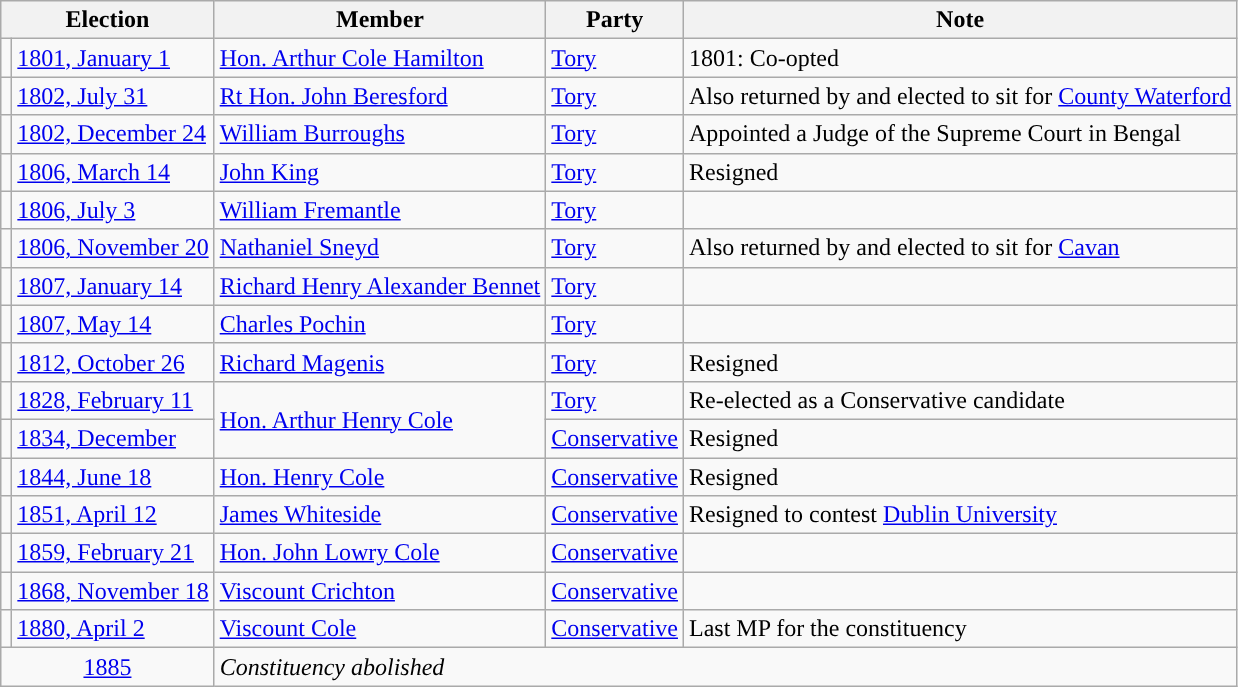<table class="wikitable">
<tr>
<th colspan="2">Election</th>
<th>Member</th>
<th>Party</th>
<th>Note</th>
</tr>
<tr>
<td style="color:inherit;background-color: "></td>
<td><a href='#'>1801, January 1</a></td>
<td><a href='#'>Hon. Arthur Cole Hamilton</a></td>
<td><a href='#'>Tory</a></td>
<td>1801: Co-opted</td>
</tr>
<tr>
<td style="color:inherit;background-color: "></td>
<td><a href='#'>1802, July 31</a></td>
<td><a href='#'>Rt Hon. John Beresford</a></td>
<td><a href='#'>Tory</a></td>
<td>Also returned by and elected to sit for <a href='#'>County Waterford</a></td>
</tr>
<tr>
<td style="color:inherit;background-color: "></td>
<td><a href='#'>1802, December 24</a></td>
<td><a href='#'>William Burroughs</a></td>
<td><a href='#'>Tory</a></td>
<td>Appointed a Judge of the Supreme Court in Bengal</td>
</tr>
<tr>
<td style="color:inherit;background-color: "></td>
<td><a href='#'>1806, March 14</a></td>
<td><a href='#'>John King</a></td>
<td><a href='#'>Tory</a></td>
<td>Resigned</td>
</tr>
<tr>
<td style="color:inherit;background-color: "></td>
<td><a href='#'>1806, July 3</a></td>
<td><a href='#'>William Fremantle</a></td>
<td><a href='#'>Tory</a></td>
<td></td>
</tr>
<tr>
<td style="color:inherit;background-color: "></td>
<td><a href='#'>1806, November 20</a></td>
<td><a href='#'>Nathaniel Sneyd</a></td>
<td><a href='#'>Tory</a></td>
<td>Also returned by and elected to sit for <a href='#'>Cavan</a></td>
</tr>
<tr>
<td style="color:inherit;background-color: "></td>
<td><a href='#'>1807, January 14</a></td>
<td><a href='#'>Richard Henry Alexander Bennet</a></td>
<td><a href='#'>Tory</a></td>
<td></td>
</tr>
<tr>
<td style="color:inherit;background-color: "></td>
<td><a href='#'>1807, May 14</a></td>
<td><a href='#'>Charles Pochin</a></td>
<td><a href='#'>Tory</a></td>
<td></td>
</tr>
<tr>
<td style="color:inherit;background-color: "></td>
<td><a href='#'>1812, October 26</a></td>
<td><a href='#'>Richard Magenis</a></td>
<td><a href='#'>Tory</a></td>
<td>Resigned</td>
</tr>
<tr>
<td style="color:inherit;background-color: "></td>
<td><a href='#'>1828, February 11</a></td>
<td rowspan="2"><a href='#'>Hon. Arthur Henry Cole</a></td>
<td><a href='#'>Tory</a></td>
<td>Re-elected as a Conservative candidate</td>
</tr>
<tr>
<td style="color:inherit;background-color: "></td>
<td><a href='#'>1834, December</a></td>
<td><a href='#'>Conservative</a></td>
<td>Resigned</td>
</tr>
<tr>
<td style="color:inherit;background-color: "></td>
<td><a href='#'>1844, June 18</a></td>
<td><a href='#'>Hon. Henry Cole</a></td>
<td><a href='#'>Conservative</a></td>
<td>Resigned</td>
</tr>
<tr>
<td style="color:inherit;background-color: "></td>
<td><a href='#'>1851, April 12</a></td>
<td><a href='#'>James Whiteside</a></td>
<td><a href='#'>Conservative</a></td>
<td>Resigned to contest <a href='#'>Dublin University</a></td>
</tr>
<tr>
<td style="color:inherit;background-color: "></td>
<td><a href='#'>1859, February 21</a></td>
<td><a href='#'>Hon. John Lowry Cole</a></td>
<td><a href='#'>Conservative</a></td>
<td></td>
</tr>
<tr>
<td style="color:inherit;background-color: "></td>
<td><a href='#'>1868, November 18</a></td>
<td><a href='#'>Viscount Crichton</a></td>
<td><a href='#'>Conservative</a></td>
<td></td>
</tr>
<tr>
<td style="color:inherit;background-color: "></td>
<td><a href='#'>1880, April 2</a></td>
<td><a href='#'>Viscount Cole</a></td>
<td><a href='#'>Conservative</a></td>
<td>Last MP for the constituency</td>
</tr>
<tr>
<td colspan="2" align="center"><a href='#'>1885</a></td>
<td colspan="3"><em>Constituency abolished</em></td>
</tr>
</table>
